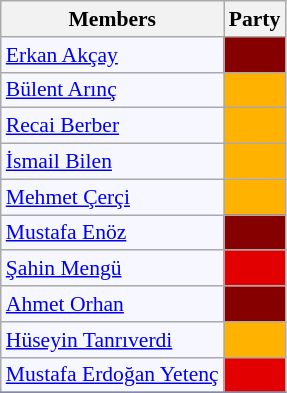<table class=wikitable style="border:1px solid #8888aa; background-color:#f7f8ff; padding:0px; font-size:90%;">
<tr>
<th>Members</th>
<th colspan="2">Party</th>
</tr>
<tr>
<td><a href='#'>Erkan Akçay</a></td>
<td style="background: #870000"></td>
</tr>
<tr>
<td><a href='#'>Bülent Arınç</a></td>
<td style="background: #ffb300"></td>
</tr>
<tr>
<td><a href='#'>Recai Berber</a></td>
<td style="background: #ffb300"></td>
</tr>
<tr>
<td><a href='#'>İsmail Bilen</a></td>
<td style="background: #ffb300"></td>
</tr>
<tr>
<td><a href='#'>Mehmet Çerçi</a></td>
<td style="background: #ffb300"></td>
</tr>
<tr>
<td><a href='#'>Mustafa Enöz</a></td>
<td style="background: #870000"></td>
</tr>
<tr>
<td><a href='#'>Şahin Mengü</a></td>
<td style="background: #e30000"></td>
</tr>
<tr>
<td><a href='#'>Ahmet Orhan</a></td>
<td style="background: #870000"></td>
</tr>
<tr>
<td><a href='#'>Hüseyin Tanrıverdi</a></td>
<td style="background: #ffb300"></td>
</tr>
<tr>
<td><a href='#'>Mustafa Erdoğan Yetenç</a></td>
<td style="background: #e30000"></td>
</tr>
<tr>
</tr>
</table>
